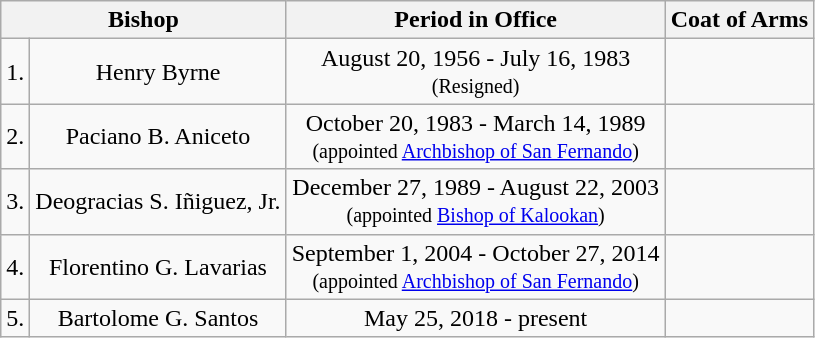<table class="wikitable" style="text-align:center;">
<tr>
<th colspan=2>Bishop</th>
<th>Period in Office</th>
<th>Coat of Arms</th>
</tr>
<tr>
<td>1.</td>
<td>Henry Byrne</td>
<td>August 20, 1956 - July 16, 1983 <br><small>(Resigned)</small></td>
<td></td>
</tr>
<tr>
<td>2.</td>
<td>Paciano B. Aniceto</td>
<td>October 20, 1983 - March 14, 1989 <br><small>(appointed <a href='#'>Archbishop of San Fernando</a>)</small></td>
<td></td>
</tr>
<tr>
<td>3.</td>
<td>Deogracias S. Iñiguez, Jr.</td>
<td>December 27, 1989 - August 22, 2003 <br><small>(appointed <a href='#'>Bishop of Kalookan</a>)</small></td>
<td></td>
</tr>
<tr>
<td>4.</td>
<td>Florentino G. Lavarias</td>
<td>September 1, 2004 - October 27, 2014 <br><small>(appointed <a href='#'>Archbishop of San Fernando</a>) </small></td>
<td></td>
</tr>
<tr>
<td>5.</td>
<td>Bartolome G. Santos</td>
<td>May 25, 2018 - present</td>
<td></td>
</tr>
</table>
